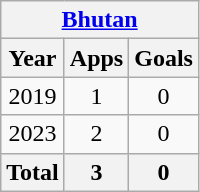<table class="wikitable" style="text-align:center">
<tr>
<th colspan=3><a href='#'>Bhutan</a></th>
</tr>
<tr>
<th>Year</th>
<th>Apps</th>
<th>Goals</th>
</tr>
<tr>
<td>2019</td>
<td>1</td>
<td>0</td>
</tr>
<tr>
<td>2023</td>
<td>2</td>
<td>0</td>
</tr>
<tr>
<th>Total</th>
<th>3</th>
<th>0</th>
</tr>
</table>
